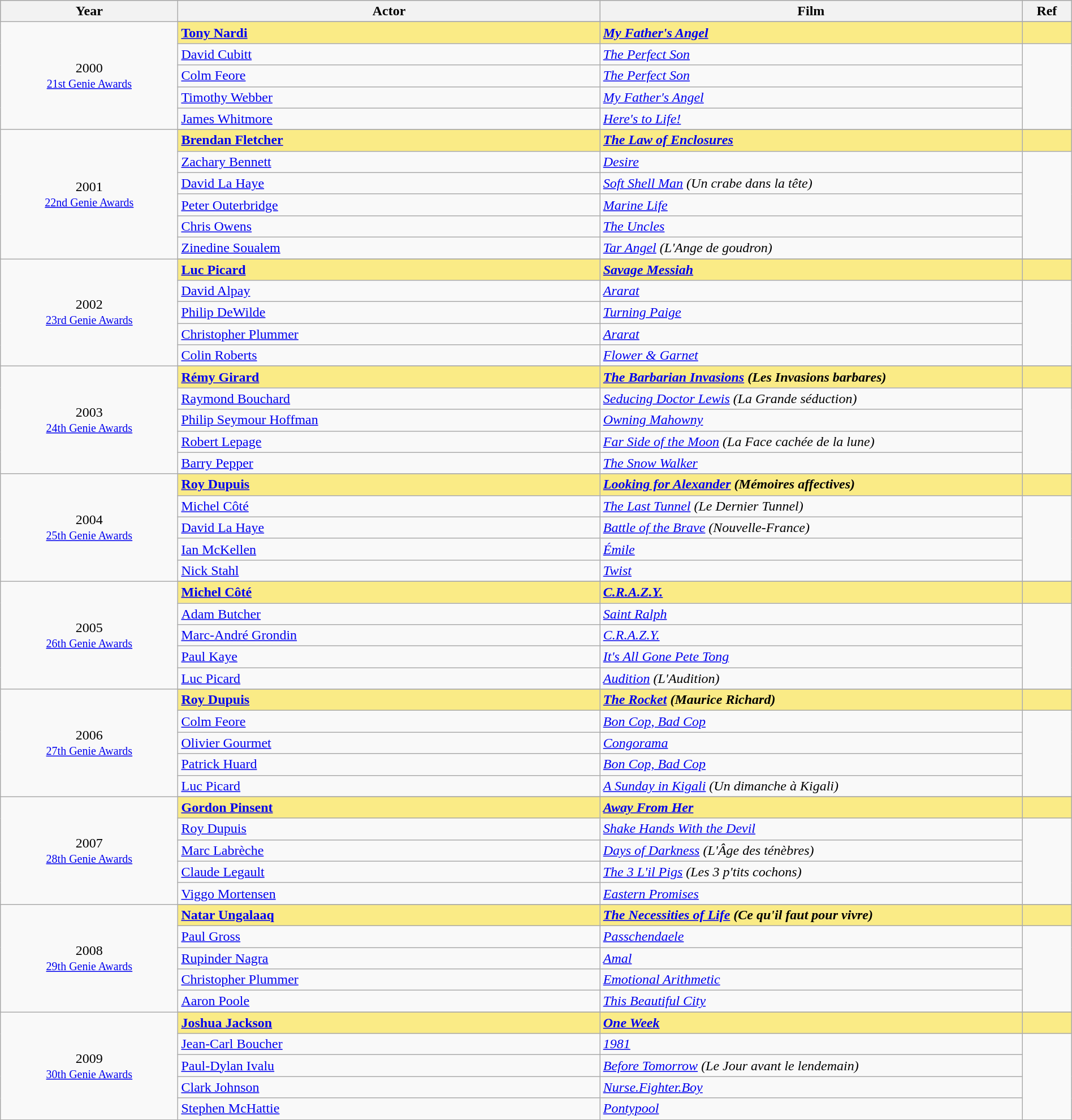<table class="wikitable" style="width:100%;">
<tr style="background:#bebebe;">
<th style="width:8%;">Year</th>
<th style="width:19%;">Actor</th>
<th style="width:19%;">Film</th>
<th style="width:2%;">Ref</th>
</tr>
<tr>
<td rowspan="6" align="center">2000 <br> <small><a href='#'>21st Genie Awards</a></small></td>
</tr>
<tr style="background:#FAEB86;">
<td><strong><a href='#'>Tony Nardi</a></strong></td>
<td><strong><em><a href='#'>My Father's Angel</a></em></strong></td>
<td></td>
</tr>
<tr>
<td><a href='#'>David Cubitt</a></td>
<td><em><a href='#'>The Perfect Son</a></em></td>
<td rowspan=4></td>
</tr>
<tr>
<td><a href='#'>Colm Feore</a></td>
<td><em><a href='#'>The Perfect Son</a></em></td>
</tr>
<tr>
<td><a href='#'>Timothy Webber</a></td>
<td><em><a href='#'>My Father's Angel</a></em></td>
</tr>
<tr>
<td><a href='#'>James Whitmore</a></td>
<td><em><a href='#'>Here's to Life!</a></em></td>
</tr>
<tr>
<td rowspan="7" align="center">2001 <br> <small><a href='#'>22nd Genie Awards</a></small></td>
</tr>
<tr style="background:#FAEB86;">
<td><strong><a href='#'>Brendan Fletcher</a></strong></td>
<td><strong><em><a href='#'>The Law of Enclosures</a></em></strong></td>
<td></td>
</tr>
<tr>
<td><a href='#'>Zachary Bennett</a></td>
<td><em><a href='#'>Desire</a></em></td>
<td rowspan=5></td>
</tr>
<tr>
<td><a href='#'>David La Haye</a></td>
<td><em><a href='#'>Soft Shell Man</a> (Un crabe dans la tête)</em></td>
</tr>
<tr>
<td><a href='#'>Peter Outerbridge</a></td>
<td><em><a href='#'>Marine Life</a></em></td>
</tr>
<tr>
<td><a href='#'>Chris Owens</a></td>
<td><em><a href='#'>The Uncles</a></em></td>
</tr>
<tr>
<td><a href='#'>Zinedine Soualem</a></td>
<td><em><a href='#'>Tar Angel</a> (L'Ange de goudron)</em></td>
</tr>
<tr>
<td rowspan="6" align="center">2002 <br> <small><a href='#'>23rd Genie Awards</a></small></td>
</tr>
<tr style="background:#FAEB86;">
<td><strong><a href='#'>Luc Picard</a></strong></td>
<td><strong><em><a href='#'>Savage Messiah</a></em></strong></td>
<td></td>
</tr>
<tr>
<td><a href='#'>David Alpay</a></td>
<td><em><a href='#'>Ararat</a></em></td>
<td rowspan=4></td>
</tr>
<tr>
<td><a href='#'>Philip DeWilde</a></td>
<td><em><a href='#'>Turning Paige</a></em></td>
</tr>
<tr>
<td><a href='#'>Christopher Plummer</a></td>
<td><em><a href='#'>Ararat</a></em></td>
</tr>
<tr>
<td><a href='#'>Colin Roberts</a></td>
<td><em><a href='#'>Flower & Garnet</a></em></td>
</tr>
<tr>
<td rowspan="6" align="center">2003 <br> <small><a href='#'>24th Genie Awards</a></small></td>
</tr>
<tr style="background:#FAEB86;">
<td><strong><a href='#'>Rémy Girard</a></strong></td>
<td><strong><em><a href='#'>The Barbarian Invasions</a> (Les Invasions barbares)</em></strong></td>
<td></td>
</tr>
<tr>
<td><a href='#'>Raymond Bouchard</a></td>
<td><em><a href='#'>Seducing Doctor Lewis</a> (La Grande séduction)</em></td>
<td rowspan=4></td>
</tr>
<tr>
<td><a href='#'>Philip Seymour Hoffman</a></td>
<td><em><a href='#'>Owning Mahowny</a></em></td>
</tr>
<tr>
<td><a href='#'>Robert Lepage</a></td>
<td><em><a href='#'>Far Side of the Moon</a> (La Face cachée de la lune)</em></td>
</tr>
<tr>
<td><a href='#'>Barry Pepper</a></td>
<td><em><a href='#'>The Snow Walker</a></em></td>
</tr>
<tr>
<td rowspan="6" align="center">2004 <br> <small><a href='#'>25th Genie Awards</a></small></td>
</tr>
<tr style="background:#FAEB86;">
<td><strong><a href='#'>Roy Dupuis</a></strong></td>
<td><strong><em><a href='#'>Looking for Alexander</a> (Mémoires affectives)</em></strong></td>
<td></td>
</tr>
<tr>
<td><a href='#'>Michel Côté</a></td>
<td><em><a href='#'>The Last Tunnel</a> (Le Dernier Tunnel)</em></td>
<td rowspan=4></td>
</tr>
<tr>
<td><a href='#'>David La Haye</a></td>
<td><em><a href='#'>Battle of the Brave</a> (Nouvelle-France)</em></td>
</tr>
<tr>
<td><a href='#'>Ian McKellen</a></td>
<td><em><a href='#'>Émile</a></em></td>
</tr>
<tr>
<td><a href='#'>Nick Stahl</a></td>
<td><em><a href='#'>Twist</a></em></td>
</tr>
<tr>
<td rowspan="6" align="center">2005 <br> <small><a href='#'>26th Genie Awards</a></small></td>
</tr>
<tr style="background:#FAEB86;">
<td><strong><a href='#'>Michel Côté</a></strong></td>
<td><strong><em><a href='#'>C.R.A.Z.Y.</a></em></strong></td>
<td></td>
</tr>
<tr>
<td><a href='#'>Adam Butcher</a></td>
<td><em><a href='#'>Saint Ralph</a></em></td>
<td rowspan=4></td>
</tr>
<tr>
<td><a href='#'>Marc-André Grondin</a></td>
<td><em><a href='#'>C.R.A.Z.Y.</a></em></td>
</tr>
<tr>
<td><a href='#'>Paul Kaye</a></td>
<td><em><a href='#'>It's All Gone Pete Tong</a></em></td>
</tr>
<tr>
<td><a href='#'>Luc Picard</a></td>
<td><em><a href='#'>Audition</a> (L'Audition)</em></td>
</tr>
<tr>
<td rowspan="6" align="center">2006 <br> <small><a href='#'>27th Genie Awards</a></small></td>
</tr>
<tr style="background:#FAEB86;">
<td><strong><a href='#'>Roy Dupuis</a></strong></td>
<td><strong><em><a href='#'>The Rocket</a> (Maurice Richard)</em></strong></td>
<td></td>
</tr>
<tr>
<td><a href='#'>Colm Feore</a></td>
<td><em><a href='#'>Bon Cop, Bad Cop</a></em></td>
<td rowspan=4></td>
</tr>
<tr>
<td><a href='#'>Olivier Gourmet</a></td>
<td><em><a href='#'>Congorama</a></em></td>
</tr>
<tr>
<td><a href='#'>Patrick Huard</a></td>
<td><em><a href='#'>Bon Cop, Bad Cop</a></em></td>
</tr>
<tr>
<td><a href='#'>Luc Picard</a></td>
<td><em><a href='#'>A Sunday in Kigali</a> (Un dimanche à Kigali)</em></td>
</tr>
<tr>
<td rowspan="6" align="center">2007 <br> <small><a href='#'>28th Genie Awards</a></small></td>
</tr>
<tr style="background:#FAEB86;">
<td><strong><a href='#'>Gordon Pinsent</a></strong></td>
<td><strong><em><a href='#'>Away From Her</a></em></strong></td>
<td></td>
</tr>
<tr>
<td><a href='#'>Roy Dupuis</a></td>
<td><em><a href='#'>Shake Hands With the Devil</a></em></td>
<td rowspan=4></td>
</tr>
<tr>
<td><a href='#'>Marc Labrèche</a></td>
<td><em><a href='#'>Days of Darkness</a> (L'Âge des ténèbres)</em></td>
</tr>
<tr>
<td><a href='#'>Claude Legault</a></td>
<td><em><a href='#'>The 3 L'il Pigs</a> (Les 3 p'tits cochons)</em></td>
</tr>
<tr>
<td><a href='#'>Viggo Mortensen</a></td>
<td><em><a href='#'>Eastern Promises</a></em></td>
</tr>
<tr>
<td rowspan="6" align="center">2008 <br> <small><a href='#'>29th Genie Awards</a></small></td>
</tr>
<tr style="background:#FAEB86;">
<td><strong><a href='#'>Natar Ungalaaq</a></strong></td>
<td><strong><em><a href='#'>The Necessities of Life</a> (Ce qu'il faut pour vivre)</em></strong></td>
<td></td>
</tr>
<tr>
<td><a href='#'>Paul Gross</a></td>
<td><em><a href='#'>Passchendaele</a></em></td>
<td rowspan=4></td>
</tr>
<tr>
<td><a href='#'>Rupinder Nagra</a></td>
<td><em><a href='#'>Amal</a></em></td>
</tr>
<tr>
<td><a href='#'>Christopher Plummer</a></td>
<td><em><a href='#'>Emotional Arithmetic</a></em></td>
</tr>
<tr>
<td><a href='#'>Aaron Poole</a></td>
<td><em><a href='#'>This Beautiful City</a></em></td>
</tr>
<tr>
<td rowspan="6" align="center">2009 <br> <small><a href='#'>30th Genie Awards</a></small></td>
</tr>
<tr style="background:#FAEB86;">
<td><strong><a href='#'>Joshua Jackson</a></strong></td>
<td><strong><em><a href='#'>One Week</a></em></strong></td>
<td></td>
</tr>
<tr>
<td><a href='#'>Jean-Carl Boucher</a></td>
<td><em><a href='#'>1981</a></em></td>
<td rowspan=4></td>
</tr>
<tr>
<td><a href='#'>Paul-Dylan Ivalu</a></td>
<td><em><a href='#'>Before Tomorrow</a> (Le Jour avant le lendemain)</em></td>
</tr>
<tr>
<td><a href='#'>Clark Johnson</a></td>
<td><em><a href='#'>Nurse.Fighter.Boy</a></em></td>
</tr>
<tr>
<td><a href='#'>Stephen McHattie</a></td>
<td><em><a href='#'>Pontypool</a></em></td>
</tr>
</table>
